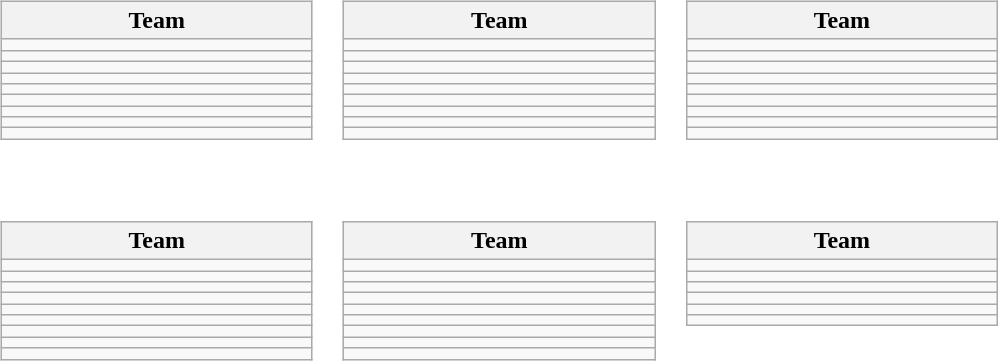<table>
<tr>
<td><br><table class="wikitable">
<tr>
<th width="200">Team</th>
</tr>
<tr>
<td></td>
</tr>
<tr>
<td></td>
</tr>
<tr>
<td></td>
</tr>
<tr>
<td></td>
</tr>
<tr>
<td></td>
</tr>
<tr>
<td></td>
</tr>
<tr>
<td></td>
</tr>
<tr>
<td></td>
</tr>
<tr>
<td></td>
</tr>
</table>
</td>
<td><br><table class="wikitable">
<tr>
<th width="200">Team</th>
</tr>
<tr>
<td></td>
</tr>
<tr>
<td></td>
</tr>
<tr>
<td></td>
</tr>
<tr>
<td></td>
</tr>
<tr>
<td></td>
</tr>
<tr>
<td></td>
</tr>
<tr>
<td></td>
</tr>
<tr>
<td></td>
</tr>
<tr>
<td></td>
</tr>
</table>
</td>
<td><br><table class="wikitable">
<tr>
<th width="200">Team</th>
</tr>
<tr>
<td></td>
</tr>
<tr>
<td></td>
</tr>
<tr>
<td></td>
</tr>
<tr>
<td></td>
</tr>
<tr>
<td></td>
</tr>
<tr>
<td></td>
</tr>
<tr>
<td></td>
</tr>
<tr>
<td></td>
</tr>
<tr>
<td></td>
</tr>
</table>
</td>
</tr>
<tr valign="top">
<td><br><table class="wikitable">
<tr>
<th width="200">Team</th>
</tr>
<tr>
<td></td>
</tr>
<tr>
<td></td>
</tr>
<tr>
<td></td>
</tr>
<tr>
<td></td>
</tr>
<tr>
<td></td>
</tr>
<tr>
<td></td>
</tr>
<tr>
<td></td>
</tr>
<tr>
<td></td>
</tr>
<tr>
<td></td>
</tr>
</table>
</td>
<td><br><table class="wikitable">
<tr>
<th width="200">Team</th>
</tr>
<tr>
<td></td>
</tr>
<tr>
<td></td>
</tr>
<tr>
<td></td>
</tr>
<tr>
<td></td>
</tr>
<tr>
<td></td>
</tr>
<tr>
<td></td>
</tr>
<tr>
<td></td>
</tr>
<tr>
<td></td>
</tr>
<tr>
<td></td>
</tr>
</table>
</td>
<td><br><table class="wikitable">
<tr>
<th width="200">Team</th>
</tr>
<tr>
<td></td>
</tr>
<tr>
<td></td>
</tr>
<tr>
<td></td>
</tr>
<tr>
<td></td>
</tr>
<tr>
<td></td>
</tr>
<tr>
<td></td>
</tr>
</table>
</td>
</tr>
</table>
